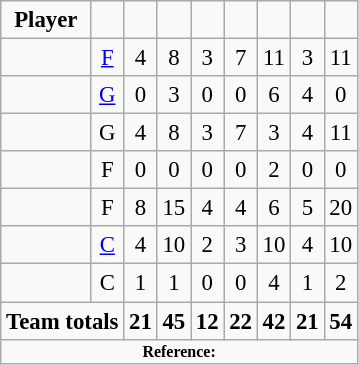<table class="wikitable sortable" style="text-align: center; font-size:95%">
<tr>
<td><strong>Player</strong></td>
<td><strong></strong></td>
<td><strong></strong></td>
<td><strong></strong></td>
<td><strong></strong></td>
<td><strong></strong></td>
<td><strong></strong></td>
<td><strong></strong></td>
<td><strong></strong></td>
</tr>
<tr>
<td></td>
<td><a href='#'>F</a></td>
<td>4</td>
<td>8</td>
<td>3</td>
<td>7</td>
<td>11</td>
<td>3</td>
<td>11</td>
</tr>
<tr>
<td></td>
<td><a href='#'>G</a></td>
<td>0</td>
<td>3</td>
<td>0</td>
<td>0</td>
<td>6</td>
<td>4</td>
<td>0</td>
</tr>
<tr>
<td></td>
<td>G</td>
<td>4</td>
<td>8</td>
<td>3</td>
<td>7</td>
<td>3</td>
<td>4</td>
<td>11</td>
</tr>
<tr>
<td></td>
<td>F</td>
<td>0</td>
<td>0</td>
<td>0</td>
<td>0</td>
<td>2</td>
<td>0</td>
<td>0</td>
</tr>
<tr>
<td></td>
<td>F</td>
<td>8</td>
<td>15</td>
<td>4</td>
<td>4</td>
<td>6</td>
<td>5</td>
<td>20</td>
</tr>
<tr>
<td></td>
<td><a href='#'>C</a></td>
<td>4</td>
<td>10</td>
<td>2</td>
<td>3</td>
<td>10</td>
<td>4</td>
<td>10</td>
</tr>
<tr>
<td></td>
<td>C</td>
<td>1</td>
<td>1</td>
<td>0</td>
<td>0</td>
<td>4</td>
<td>1</td>
<td>2</td>
</tr>
<tr class="sortbottom">
<td style="text-align:center;" colspan="2"><strong>Team totals</strong></td>
<td><strong>21</strong></td>
<td><strong>45</strong></td>
<td><strong>12</strong></td>
<td><strong>22</strong></td>
<td><strong>42</strong></td>
<td><strong>21</strong></td>
<td><strong>54</strong></td>
</tr>
<tr>
<td colspan="9" style="font-size: 8pt" align="center"><strong>Reference:</strong></td>
</tr>
</table>
